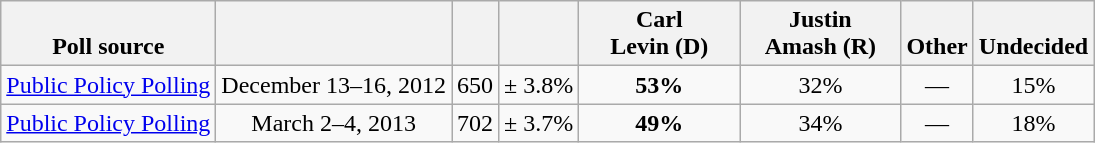<table class="wikitable" style="text-align:center">
<tr valign= bottom>
<th>Poll source</th>
<th></th>
<th></th>
<th></th>
<th style="width:100px;">Carl<br>Levin (D)</th>
<th style="width:100px;">Justin<br>Amash (R)</th>
<th>Other</th>
<th>Undecided</th>
</tr>
<tr>
<td align=left><a href='#'>Public Policy Polling</a></td>
<td>December 13–16, 2012</td>
<td>650</td>
<td>± 3.8%</td>
<td><strong>53%</strong></td>
<td>32%</td>
<td>—</td>
<td>15%</td>
</tr>
<tr>
<td align=left><a href='#'>Public Policy Polling</a></td>
<td>March 2–4, 2013</td>
<td>702</td>
<td>± 3.7%</td>
<td><strong>49%</strong></td>
<td>34%</td>
<td>—</td>
<td>18%</td>
</tr>
</table>
